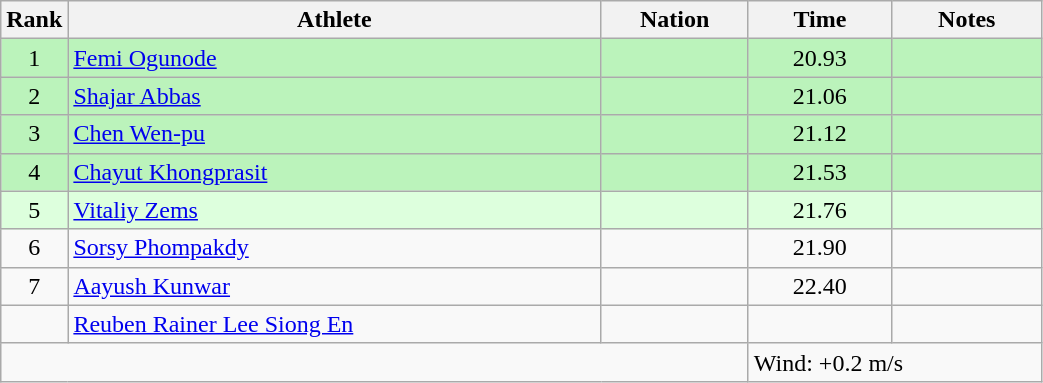<table class="wikitable sortable" style="text-align:center;width: 55%;">
<tr>
<th scope="col" style="width: 10px;">Rank</th>
<th scope="col">Athlete</th>
<th scope="col">Nation</th>
<th scope="col">Time</th>
<th scope="col">Notes</th>
</tr>
<tr bgcolor=bbf3bb>
<td>1</td>
<td align=left><a href='#'>Femi Ogunode</a></td>
<td align=left></td>
<td>20.93</td>
<td></td>
</tr>
<tr bgcolor=bbf3bb>
<td>2</td>
<td align=left><a href='#'>Shajar Abbas</a></td>
<td align=left></td>
<td>21.06</td>
<td></td>
</tr>
<tr bgcolor=bbf3bb>
<td>3</td>
<td align=left><a href='#'>Chen Wen-pu</a></td>
<td align=left></td>
<td>21.12</td>
<td></td>
</tr>
<tr bgcolor=bbf3bb>
<td>4</td>
<td align=left><a href='#'>Chayut Khongprasit</a></td>
<td align=left></td>
<td>21.53</td>
<td></td>
</tr>
<tr bgcolor=ddffdd>
<td>5</td>
<td align=left><a href='#'>Vitaliy Zems</a></td>
<td align=left></td>
<td>21.76</td>
<td></td>
</tr>
<tr>
<td>6</td>
<td align=left><a href='#'>Sorsy Phompakdy</a></td>
<td align=left></td>
<td>21.90</td>
<td><strong></strong></td>
</tr>
<tr>
<td>7</td>
<td align=left><a href='#'>Aayush Kunwar</a></td>
<td align=left></td>
<td>22.40</td>
<td></td>
</tr>
<tr>
<td></td>
<td align=left><a href='#'>Reuben Rainer Lee Siong En</a></td>
<td align=left></td>
<td></td>
<td></td>
</tr>
<tr class="sortbottom">
<td colspan="3"></td>
<td colspan="2" style="text-align:left;">Wind: +0.2 m/s</td>
</tr>
</table>
